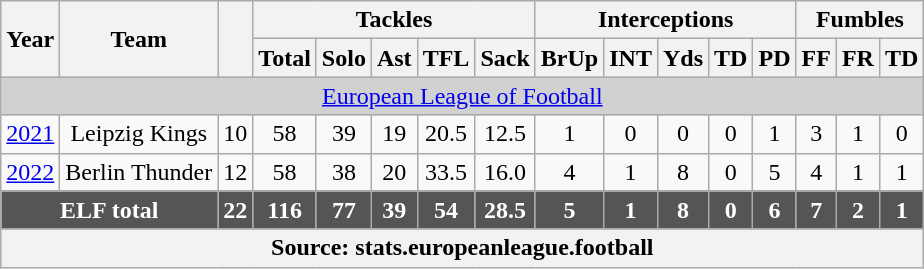<table class="wikitable" style="text-align:center;">
<tr>
<th rowspan="2">Year</th>
<th rowspan="2">Team</th>
<th rowspan="2"></th>
<th colspan="5">Tackles</th>
<th colspan="5">Interceptions</th>
<th colspan="3">Fumbles</th>
</tr>
<tr>
<th class="explain" title="Solo and assisted Tackles">Total</th>
<th class="explain" title="Solo Tackles">Solo</th>
<th class="explain" title="Assisted Tackles">Ast</th>
<th class="explain" title="Tackles for Loss">TFL</th>
<th>Sack</th>
<th><abbr>BrUp</abbr></th>
<th class="explain" title="Interceptions">INT</th>
<th class="explain" title="Yards">Yds</th>
<th><abbr>TD</abbr></th>
<th class="explain" title="Passes Defended">PD</th>
<th><abbr>FF</abbr></th>
<th><abbr>FR</abbr></th>
<th><abbr>TD</abbr></th>
</tr>
<tr>
<td colspan="16" style="background-color:#D1D1D1"><a href='#'>European League of Football</a> </td>
</tr>
<tr>
<td><a href='#'>2021</a></td>
<td>Leipzig Kings</td>
<td>10</td>
<td>58</td>
<td>39</td>
<td>19</td>
<td>20.5</td>
<td>12.5</td>
<td>1</td>
<td>0</td>
<td>0</td>
<td>0</td>
<td>1</td>
<td>3</td>
<td>1</td>
<td>0</td>
</tr>
<tr>
<td><a href='#'>2022</a></td>
<td>Berlin Thunder</td>
<td>12</td>
<td>58</td>
<td>38</td>
<td>20</td>
<td>33.5</td>
<td>16.0</td>
<td>4</td>
<td>1</td>
<td>8</td>
<td>0</td>
<td>5</td>
<td>4</td>
<td>1</td>
<td>1</td>
</tr>
<tr style="background:#555555; font-weight:bold; color:white;">
<td colspan="2">ELF total</td>
<td>22</td>
<td>116</td>
<td>77</td>
<td>39</td>
<td>54</td>
<td>28.5</td>
<td>5</td>
<td>1</td>
<td>8</td>
<td>0</td>
<td>6</td>
<td>7</td>
<td>2</td>
<td>1</td>
</tr>
<tr>
<th colspan="16">Source: stats.europeanleague.football</th>
</tr>
</table>
